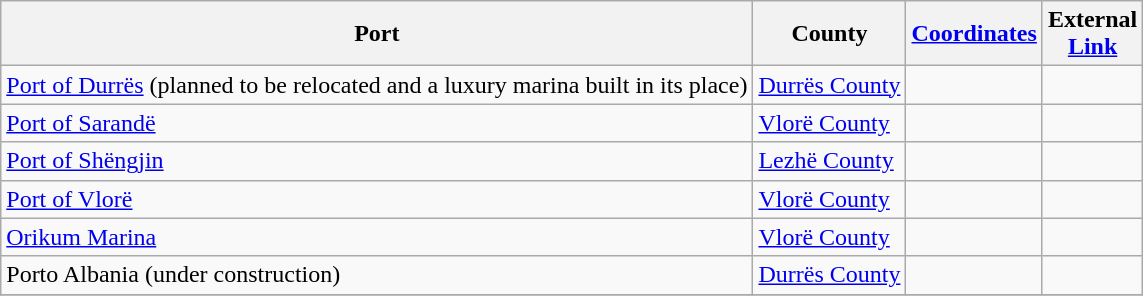<table class="wikitable sortable">
<tr>
<th>Port<br></th>
<th>County</th>
<th><a href='#'>Coordinates</a><br></th>
<th>External<br><a href='#'>Link</a><br></th>
</tr>
<tr>
<td><a href='#'>Port of Durrës</a> (planned to be relocated and a luxury marina built in its place)</td>
<td><a href='#'>Durrës County</a></td>
<td></td>
<td></td>
</tr>
<tr>
<td><a href='#'>Port of Sarandë</a></td>
<td><a href='#'>Vlorë County</a></td>
<td></td>
<td></td>
</tr>
<tr>
<td><a href='#'>Port of Shëngjin</a></td>
<td><a href='#'>Lezhë County</a></td>
<td></td>
<td></td>
</tr>
<tr>
<td><a href='#'>Port of Vlorë</a></td>
<td><a href='#'>Vlorë County</a></td>
<td></td>
<td></td>
</tr>
<tr>
<td><a href='#'>Orikum Marina</a></td>
<td><a href='#'>Vlorë County</a></td>
<td></td>
<td></td>
</tr>
<tr>
<td>Porto Albania (under construction)</td>
<td><a href='#'>Durrës County</a></td>
<td></td>
<td></td>
</tr>
<tr>
</tr>
</table>
